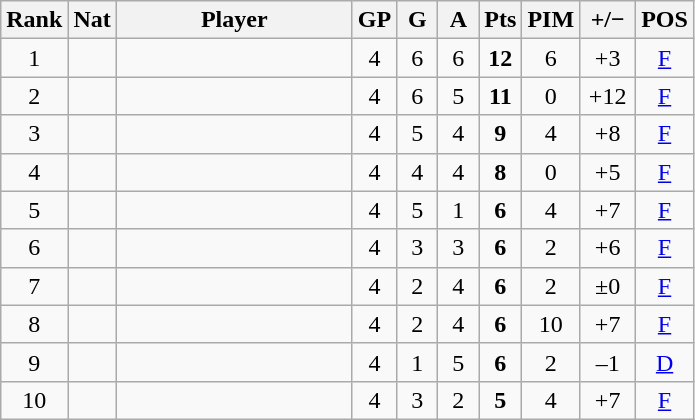<table class="wikitable sortable" style="text-align:center;">
<tr>
<th width=30>Rank</th>
<th width=20>Nat</th>
<th width=150>Player</th>
<th width=20>GP</th>
<th width=20>G</th>
<th width=20>A</th>
<th width=20><strong>Pts</strong></th>
<th width="30">PIM</th>
<th width="30">+/−</th>
<th width=30>POS</th>
</tr>
<tr>
<td>1</td>
<td></td>
<td align=left></td>
<td>4</td>
<td>6</td>
<td>6</td>
<td><strong>12</strong></td>
<td>6</td>
<td>+3</td>
<td><a href='#'>F</a></td>
</tr>
<tr>
<td>2</td>
<td></td>
<td align=left></td>
<td>4</td>
<td>6</td>
<td>5</td>
<td><strong>11</strong></td>
<td>0</td>
<td>+12</td>
<td><a href='#'>F</a></td>
</tr>
<tr>
<td>3</td>
<td></td>
<td align=left></td>
<td>4</td>
<td>5</td>
<td>4</td>
<td><strong>9</strong></td>
<td>4</td>
<td>+8</td>
<td><a href='#'>F</a></td>
</tr>
<tr>
<td>4</td>
<td></td>
<td align=left></td>
<td>4</td>
<td>4</td>
<td>4</td>
<td><strong>8</strong></td>
<td>0</td>
<td>+5</td>
<td><a href='#'>F</a></td>
</tr>
<tr>
<td>5</td>
<td></td>
<td align=left></td>
<td>4</td>
<td>5</td>
<td>1</td>
<td><strong>6</strong></td>
<td>4</td>
<td>+7</td>
<td><a href='#'>F</a></td>
</tr>
<tr>
<td>6</td>
<td></td>
<td align=left></td>
<td>4</td>
<td>3</td>
<td>3</td>
<td><strong>6</strong></td>
<td>2</td>
<td>+6</td>
<td><a href='#'>F</a></td>
</tr>
<tr>
<td>7</td>
<td></td>
<td align=left></td>
<td>4</td>
<td>2</td>
<td>4</td>
<td><strong>6</strong></td>
<td>2</td>
<td>±0</td>
<td><a href='#'>F</a></td>
</tr>
<tr>
<td>8</td>
<td></td>
<td align=left></td>
<td>4</td>
<td>2</td>
<td>4</td>
<td><strong>6</strong></td>
<td>10</td>
<td>+7</td>
<td><a href='#'>F</a></td>
</tr>
<tr>
<td>9</td>
<td></td>
<td align=left></td>
<td>4</td>
<td>1</td>
<td>5</td>
<td><strong>6</strong></td>
<td>2</td>
<td>–1</td>
<td><a href='#'>D</a></td>
</tr>
<tr>
<td>10</td>
<td></td>
<td align=left></td>
<td>4</td>
<td>3</td>
<td>2</td>
<td><strong>5</strong></td>
<td>4</td>
<td>+7</td>
<td><a href='#'>F</a></td>
</tr>
</table>
